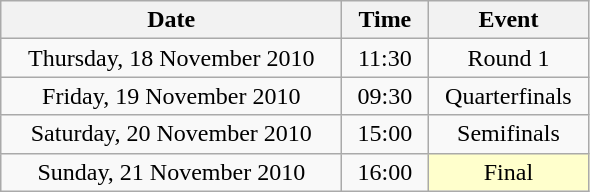<table class = "wikitable" style="text-align:center;">
<tr>
<th width=220>Date</th>
<th width=50>Time</th>
<th width=100>Event</th>
</tr>
<tr>
<td>Thursday, 18 November 2010</td>
<td>11:30</td>
<td>Round 1</td>
</tr>
<tr>
<td>Friday, 19 November 2010</td>
<td>09:30</td>
<td>Quarterfinals</td>
</tr>
<tr>
<td>Saturday, 20 November 2010</td>
<td>15:00</td>
<td>Semifinals</td>
</tr>
<tr>
<td>Sunday, 21 November 2010</td>
<td>16:00</td>
<td bgcolor=ffffcc>Final</td>
</tr>
</table>
